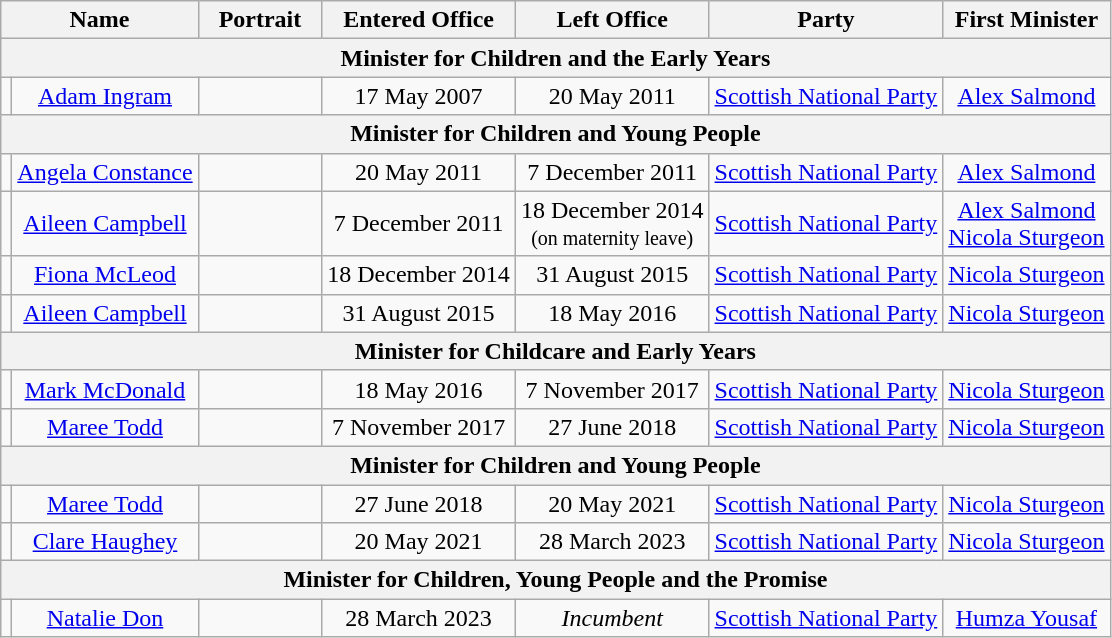<table class="wikitable" style="text-align:center">
<tr>
<th colspan="2">Name</th>
<th width=75>Portrait</th>
<th>Entered Office</th>
<th>Left Office</th>
<th>Party</th>
<th>First Minister</th>
</tr>
<tr>
<th colspan="8">Minister for Children and the Early Years</th>
</tr>
<tr>
<td></td>
<td><a href='#'>Adam Ingram</a></td>
<td></td>
<td>17 May 2007</td>
<td>20 May 2011</td>
<td><a href='#'>Scottish National Party</a></td>
<td><a href='#'>Alex Salmond</a></td>
</tr>
<tr>
<th colspan="8">Minister for Children and Young People</th>
</tr>
<tr>
<td></td>
<td><a href='#'>Angela Constance</a></td>
<td></td>
<td>20 May 2011</td>
<td>7 December 2011</td>
<td><a href='#'>Scottish National Party</a></td>
<td><a href='#'>Alex Salmond</a></td>
</tr>
<tr>
<td></td>
<td><a href='#'>Aileen Campbell</a></td>
<td></td>
<td>7 December 2011</td>
<td>18 December 2014 <br> <small>(on maternity leave)</small></td>
<td><a href='#'>Scottish National Party</a></td>
<td><a href='#'>Alex Salmond</a> <br> <a href='#'>Nicola Sturgeon</a></td>
</tr>
<tr>
<td></td>
<td><a href='#'>Fiona McLeod</a></td>
<td></td>
<td>18 December 2014</td>
<td>31 August 2015</td>
<td><a href='#'>Scottish National Party</a></td>
<td><a href='#'>Nicola Sturgeon</a></td>
</tr>
<tr>
<td></td>
<td><a href='#'>Aileen Campbell</a></td>
<td></td>
<td>31 August 2015</td>
<td>18 May 2016</td>
<td><a href='#'>Scottish National Party</a></td>
<td><a href='#'>Nicola Sturgeon</a></td>
</tr>
<tr>
<th colspan="8">Minister for Childcare and Early Years</th>
</tr>
<tr>
<td></td>
<td><a href='#'>Mark McDonald</a></td>
<td></td>
<td>18 May 2016</td>
<td>7 November 2017</td>
<td><a href='#'>Scottish National Party</a></td>
<td><a href='#'>Nicola Sturgeon</a></td>
</tr>
<tr>
<td></td>
<td><a href='#'>Maree Todd</a></td>
<td></td>
<td>7 November 2017</td>
<td>27 June 2018</td>
<td><a href='#'>Scottish National Party</a></td>
<td><a href='#'>Nicola Sturgeon</a></td>
</tr>
<tr>
<th colspan="8">Minister for Children and Young People</th>
</tr>
<tr>
<td></td>
<td><a href='#'>Maree Todd</a></td>
<td></td>
<td>27 June 2018</td>
<td>20 May 2021</td>
<td><a href='#'>Scottish National Party</a></td>
<td><a href='#'>Nicola Sturgeon</a></td>
</tr>
<tr>
<td></td>
<td><a href='#'>Clare Haughey</a></td>
<td></td>
<td>20 May 2021</td>
<td>28 March 2023</td>
<td><a href='#'>Scottish National Party</a></td>
<td><a href='#'>Nicola Sturgeon</a></td>
</tr>
<tr>
<th colspan="8">Minister for Children, Young People and the Promise</th>
</tr>
<tr>
<td></td>
<td><a href='#'>Natalie Don</a></td>
<td></td>
<td>28 March 2023</td>
<td><em>Incumbent</em></td>
<td><a href='#'>Scottish National Party</a></td>
<td><a href='#'>Humza Yousaf</a></td>
</tr>
</table>
